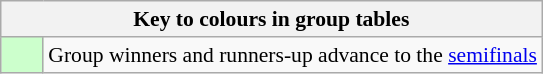<table class="wikitable" style="font-size:90%;">
<tr>
<th colspan="2">Key to colours in group tables</th>
</tr>
<tr>
<td style="background:#ccffcc">      </td>
<td>Group winners and runners-up advance to the <a href='#'>semifinals</a></td>
</tr>
</table>
